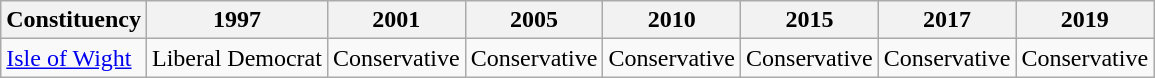<table class="wikitable">
<tr>
<th>Constituency</th>
<th>1997</th>
<th>2001</th>
<th>2005</th>
<th>2010</th>
<th>2015</th>
<th>2017</th>
<th>2019</th>
</tr>
<tr>
<td><a href='#'>Isle of Wight</a></td>
<td bgcolor=>Liberal Democrat</td>
<td bgcolor=>Conservative</td>
<td bgcolor=>Conservative</td>
<td bgcolor=>Conservative</td>
<td bgcolor=>Conservative</td>
<td bgcolor=>Conservative</td>
<td bgcolor=>Conservative</td>
</tr>
</table>
